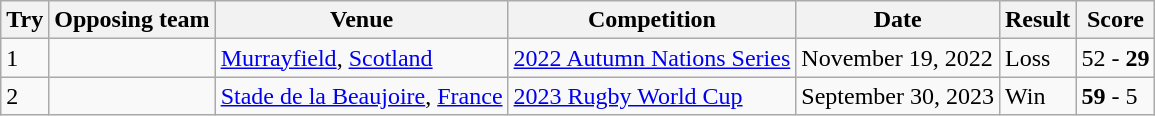<table class="wikitable">
<tr>
<th>Try</th>
<th>Opposing team</th>
<th>Venue</th>
<th>Competition</th>
<th>Date</th>
<th>Result</th>
<th>Score</th>
</tr>
<tr>
<td>1</td>
<td></td>
<td><a href='#'>Murrayfield</a>, <a href='#'>Scotland</a></td>
<td><a href='#'>2022 Autumn Nations Series</a></td>
<td>November 19, 2022</td>
<td>Loss</td>
<td>52 - <strong>29</strong></td>
</tr>
<tr>
<td>2</td>
<td></td>
<td><a href='#'>Stade de la Beaujoire</a>, <a href='#'>France</a></td>
<td><a href='#'>2023 Rugby World Cup</a></td>
<td>September 30, 2023</td>
<td>Win</td>
<td><strong>59</strong> - 5</td>
</tr>
</table>
